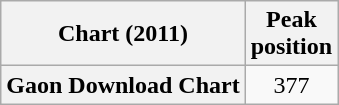<table class="wikitable plainrowheaders sortable" style="text-align:center;" border="1">
<tr>
<th scope="col">Chart (2011)</th>
<th scope="col">Peak<br>position</th>
</tr>
<tr>
<th scope="row">Gaon Download Chart</th>
<td>377</td>
</tr>
</table>
